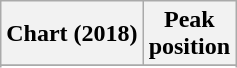<table class="wikitable sortable plainrowheaders" style="text-align:center">
<tr>
<th scope="col">Chart (2018)</th>
<th scope="col">Peak<br> position</th>
</tr>
<tr>
</tr>
<tr>
</tr>
<tr>
</tr>
<tr>
</tr>
</table>
